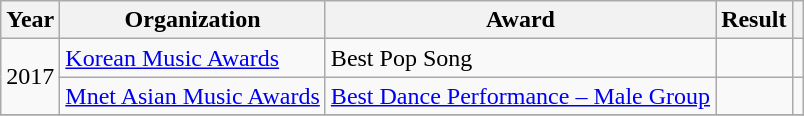<table class="wikitable plainrowheaders">
<tr>
<th scope="col">Year</th>
<th scope="col">Organization</th>
<th scope="col">Award</th>
<th scope="col">Result</th>
<th class="unsortable"></th>
</tr>
<tr>
<td rowspan="2">2017</td>
<td><a href='#'>Korean Music Awards</a></td>
<td>Best Pop Song</td>
<td></td>
<td align="center"></td>
</tr>
<tr>
<td><a href='#'>Mnet Asian Music Awards</a></td>
<td><a href='#'>Best Dance Performance – Male Group</a></td>
<td></td>
<td align="center"></td>
</tr>
<tr>
</tr>
</table>
